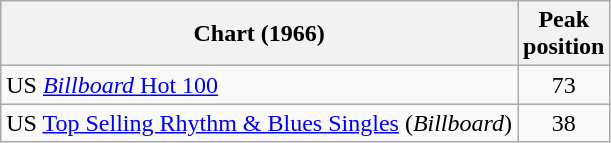<table class="wikitable sortable">
<tr>
<th>Chart (1966)</th>
<th>Peak<br>position</th>
</tr>
<tr>
<td>US <a href='#'><em>Billboard</em> Hot 100</a></td>
<td align="center">73</td>
</tr>
<tr>
<td>US <a href='#'>Top Selling Rhythm & Blues Singles</a> (<em>Billboard</em>)</td>
<td align="center">38</td>
</tr>
</table>
